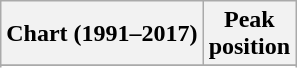<table class="wikitable sortable plainrowheaders" style="text-align:center">
<tr>
<th scope="col">Chart (1991–2017)</th>
<th scope="col">Peak<br>position</th>
</tr>
<tr>
</tr>
<tr>
</tr>
<tr>
</tr>
<tr>
</tr>
<tr>
</tr>
<tr>
</tr>
<tr>
</tr>
</table>
